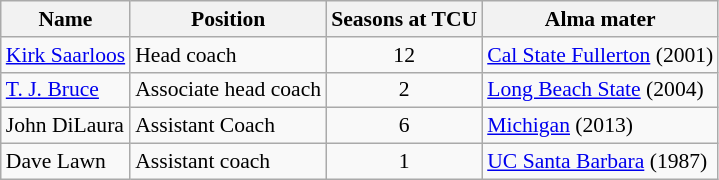<table class="wikitable" border="1" style="font-size:90%;">
<tr>
<th>Name</th>
<th>Position</th>
<th>Seasons at TCU</th>
<th>Alma mater</th>
</tr>
<tr>
<td><a href='#'>Kirk Saarloos</a></td>
<td>Head coach</td>
<td align=center>12</td>
<td><a href='#'>Cal State Fullerton</a> (2001)</td>
</tr>
<tr>
<td><a href='#'>T. J. Bruce</a></td>
<td>Associate head coach</td>
<td align=center>2</td>
<td><a href='#'>Long Beach State</a> (2004)</td>
</tr>
<tr>
<td>John DiLaura</td>
<td>Assistant Coach</td>
<td align=center>6</td>
<td><a href='#'>Michigan</a> (2013)</td>
</tr>
<tr>
<td>Dave Lawn</td>
<td>Assistant coach</td>
<td align=center>1</td>
<td><a href='#'>UC Santa Barbara</a> (1987)</td>
</tr>
</table>
